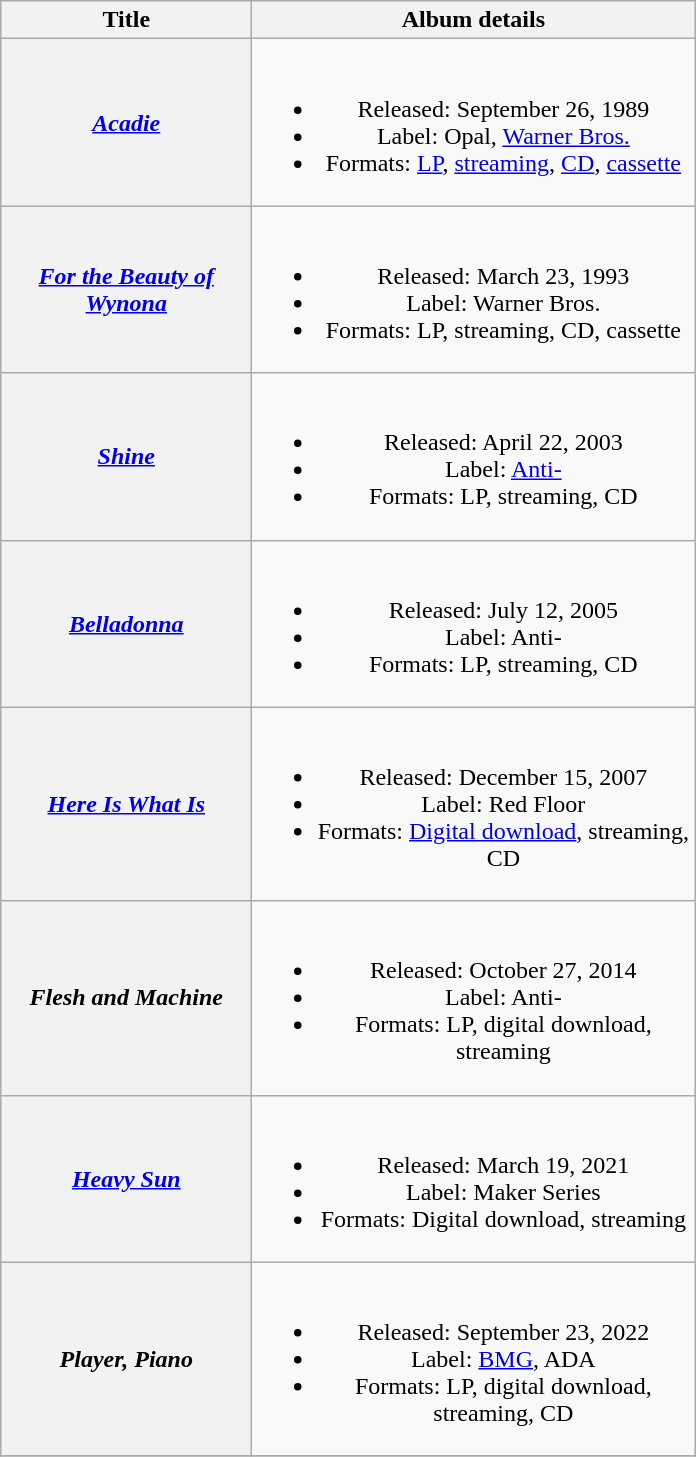<table class="wikitable plainrowheaders" style="text-align:center;">
<tr>
<th scope="col" style="width:10em;">Title</th>
<th scope="col" style="width:18em;">Album details</th>
</tr>
<tr>
<th scope="row"><em><a href='#'>Acadie</a></em></th>
<td><br><ul><li>Released: September 26, 1989</li><li>Label: Opal, <a href='#'>Warner Bros.</a></li><li>Formats: <a href='#'>LP</a>, <a href='#'>streaming</a>, <a href='#'>CD</a>, <a href='#'>cassette</a></li></ul></td>
</tr>
<tr>
<th scope="row"><em><a href='#'>For the Beauty of Wynona</a></em></th>
<td><br><ul><li>Released: March 23, 1993</li><li>Label: Warner Bros.</li><li>Formats: LP, streaming, CD, cassette</li></ul></td>
</tr>
<tr>
<th scope="row"><em><a href='#'>Shine</a></em></th>
<td><br><ul><li>Released: April 22, 2003</li><li>Label: <a href='#'>Anti-</a></li><li>Formats: LP, streaming, CD</li></ul></td>
</tr>
<tr>
<th scope="row"><em><a href='#'>Belladonna</a></em></th>
<td><br><ul><li>Released: July 12, 2005</li><li>Label: Anti-</li><li>Formats: LP, streaming, CD</li></ul></td>
</tr>
<tr>
<th scope="row"><em><a href='#'>Here Is What Is</a></em></th>
<td><br><ul><li>Released: December 15, 2007</li><li>Label: Red Floor</li><li>Formats: <a href='#'>Digital download</a>, streaming, CD</li></ul></td>
</tr>
<tr>
<th scope="row"><em>Flesh and Machine</em></th>
<td><br><ul><li>Released: October 27, 2014</li><li>Label: Anti-</li><li>Formats: LP, digital download, streaming</li></ul></td>
</tr>
<tr>
<th scope="row"><em><a href='#'>Heavy Sun</a></em></th>
<td><br><ul><li>Released: March 19, 2021</li><li>Label: Maker Series</li><li>Formats: Digital download, streaming</li></ul></td>
</tr>
<tr>
<th scope="row"><em>Player, Piano</em></th>
<td><br><ul><li>Released: September 23, 2022</li><li>Label: <a href='#'>BMG</a>, ADA</li><li>Formats: LP, digital download, streaming, CD</li></ul></td>
</tr>
<tr>
</tr>
</table>
